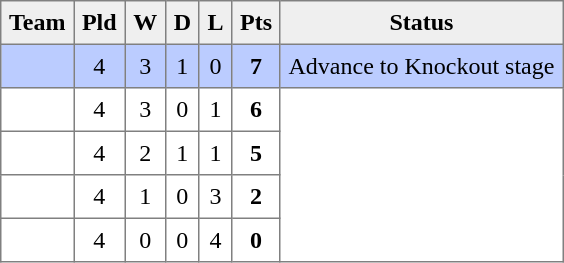<table style=border-collapse:collapse border=1 cellspacing=0 cellpadding=5>
<tr align=center bgcolor=#efefef>
<th>Team</th>
<th>Pld</th>
<th>W</th>
<th>D</th>
<th>L</th>
<th>Pts</th>
<th>Status</th>
</tr>
<tr align=center style="background:#bbccff;">
<td style="text-align:left;"> </td>
<td>4</td>
<td>3</td>
<td>1</td>
<td>0</td>
<td><strong>7</strong></td>
<td rowspan=1>Advance to Knockout stage</td>
</tr>
<tr align=center style="background:#FFFFFF;">
<td style="text-align:left;"> </td>
<td>4</td>
<td>3</td>
<td>0</td>
<td>1</td>
<td><strong>6</strong></td>
<td rowspan=4></td>
</tr>
<tr align=center style="background:#FFFFFF;">
<td style="text-align:left;"> </td>
<td>4</td>
<td>2</td>
<td>1</td>
<td>1</td>
<td><strong>5</strong></td>
</tr>
<tr align=center style="background:#FFFFFF;">
<td style="text-align:left;"> </td>
<td>4</td>
<td>1</td>
<td>0</td>
<td>3</td>
<td><strong>2</strong></td>
</tr>
<tr align=center style="background:#FFFFFF;">
<td style="text-align:left;"> </td>
<td>4</td>
<td>0</td>
<td>0</td>
<td>4</td>
<td><strong>0</strong></td>
</tr>
</table>
